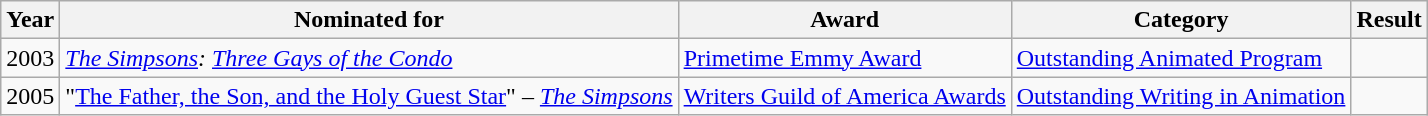<table class="wikitable">
<tr>
<th>Year</th>
<th>Nominated for</th>
<th>Award</th>
<th>Category</th>
<th>Result</th>
</tr>
<tr>
<td>2003</td>
<td><em><a href='#'>The Simpsons</a>: <a href='#'>Three Gays of the Condo</a></em></td>
<td><a href='#'>Primetime Emmy Award</a></td>
<td><a href='#'>Outstanding Animated Program</a></td>
<td></td>
</tr>
<tr>
<td>2005</td>
<td>"<a href='#'>The Father, the Son, and the Holy Guest Star</a>"  – <em><a href='#'>The Simpsons</a></em></td>
<td><a href='#'> Writers Guild of America Awards</a></td>
<td><a href='#'>Outstanding Writing in Animation</a></td>
<td></td>
</tr>
</table>
